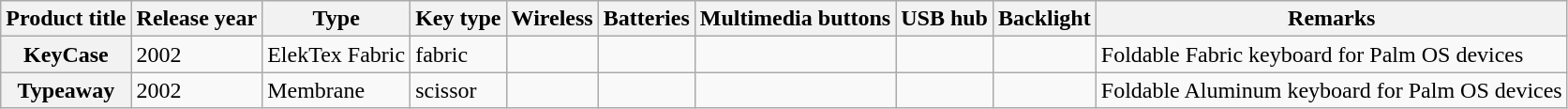<table class="wikitable sortable">
<tr>
<th>Product title</th>
<th>Release year</th>
<th>Type</th>
<th>Key type</th>
<th>Wireless</th>
<th>Batteries</th>
<th>Multimedia buttons</th>
<th>USB hub</th>
<th>Backlight</th>
<th>Remarks</th>
</tr>
<tr>
<th>KeyCase</th>
<td>2002</td>
<td>ElekTex Fabric</td>
<td>fabric</td>
<td></td>
<td></td>
<td></td>
<td></td>
<td></td>
<td>Foldable Fabric keyboard for Palm OS devices</td>
</tr>
<tr>
<th>Typeaway</th>
<td>2002</td>
<td>Membrane</td>
<td>scissor</td>
<td></td>
<td></td>
<td></td>
<td></td>
<td></td>
<td>Foldable Aluminum keyboard for Palm OS devices</td>
</tr>
</table>
